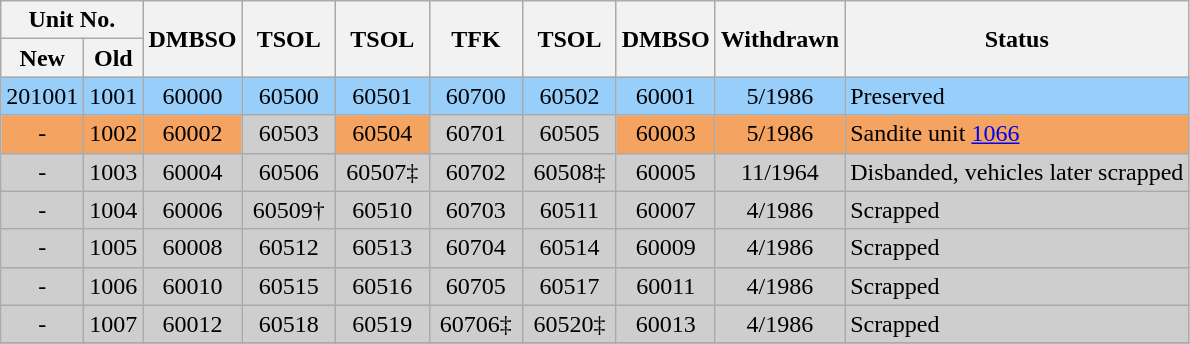<table class="wikitable">
<tr>
<th colspan=2>Unit No.</th>
<th rowspan=2 width=55>DMBSO</th>
<th rowspan=2 width=55>TSOL</th>
<th rowspan=2 width=55>TSOL</th>
<th rowspan=2 width=55>TFK</th>
<th rowspan=2 width=55>TSOL</th>
<th rowspan=2 width=55>DMBSO</th>
<th rowspan=2>Withdrawn</th>
<th rowspan=2 align=left>Status</th>
</tr>
<tr>
<th>New</th>
<th>Old</th>
</tr>
<tr>
<td bgcolor=98cefa align=center>201001</td>
<td bgcolor=98cefa align=center>1001</td>
<td bgcolor=98cefa align=center>60000</td>
<td bgcolor=98cefa align=center>60500</td>
<td bgcolor=98cefa align=center>60501</td>
<td bgcolor=98cefa align=center>60700</td>
<td bgcolor=98cefa align=center>60502</td>
<td bgcolor=98cefa align=center>60001</td>
<td bgcolor=98cefa align=center>5/1986</td>
<td bgcolor=98cefa>Preserved</td>
</tr>
<tr>
<td bgcolor=f4a460 align=center>-</td>
<td bgcolor=f4a460 align=center>1002</td>
<td bgcolor=f4a460 align=center>60002</td>
<td bgcolor=cecece align=center>60503</td>
<td bgcolor=f4a460 align=center>60504</td>
<td bgcolor=cecece align=center>60701</td>
<td bgcolor=cecece align=center>60505</td>
<td bgcolor=f4a460 align=center>60003</td>
<td bgcolor=f4a460 align=center>5/1986</td>
<td bgcolor=f4a460>Sandite unit <a href='#'>1066</a></td>
</tr>
<tr>
<td bgcolor=cecece align=center>-</td>
<td bgcolor=cecece align=center>1003</td>
<td bgcolor=cecece align=center>60004</td>
<td bgcolor=cecece align=center>60506</td>
<td bgcolor=cecece align=center>60507‡</td>
<td bgcolor=cecece align=center>60702</td>
<td bgcolor=cecece align=center>60508‡</td>
<td bgcolor=cecece align=center>60005</td>
<td bgcolor=cecece align=center>11/1964</td>
<td bgcolor=cecece>Disbanded, vehicles later scrapped</td>
</tr>
<tr>
<td bgcolor=cecece align=center>-</td>
<td bgcolor=cecece align=center>1004</td>
<td bgcolor=cecece align=center>60006</td>
<td bgcolor=cecece align=center>60509†</td>
<td bgcolor=cecece align=center>60510</td>
<td bgcolor=cecece align=center>60703</td>
<td bgcolor=cecece align=center>60511</td>
<td bgcolor=cecece align=center>60007</td>
<td bgcolor=cecece align=center>4/1986</td>
<td bgcolor=cecece>Scrapped</td>
</tr>
<tr>
<td bgcolor=cecece align=center>-</td>
<td bgcolor=cecece align=center>1005</td>
<td bgcolor=cecece align=center>60008</td>
<td bgcolor=cecece align=center>60512</td>
<td bgcolor=cecece align=center>60513</td>
<td bgcolor=cecece align=center>60704</td>
<td bgcolor=cecece align=center>60514</td>
<td bgcolor=cecece align=center>60009</td>
<td bgcolor=cecece align=center>4/1986</td>
<td bgcolor=cecece>Scrapped</td>
</tr>
<tr>
<td bgcolor=cecece align=center>-</td>
<td bgcolor=cecece align=center>1006</td>
<td bgcolor=cecece align=center>60010</td>
<td bgcolor=cecece align=center>60515</td>
<td bgcolor=cecece align=center>60516</td>
<td bgcolor=cecece align=center>60705</td>
<td bgcolor=cecece align=center>60517</td>
<td bgcolor=cecece align=center>60011</td>
<td bgcolor=cecece align=center>4/1986</td>
<td bgcolor=cecece>Scrapped</td>
</tr>
<tr>
<td bgcolor=cecece align=center>-</td>
<td bgcolor=cecece align=center>1007</td>
<td bgcolor=cecece align=center>60012</td>
<td bgcolor=cecece align=center>60518</td>
<td bgcolor=cecece align=center>60519</td>
<td bgcolor=cecece align=center>60706‡</td>
<td bgcolor=cecece align=center>60520‡</td>
<td bgcolor=cecece align=center>60013</td>
<td bgcolor=cecece align=center>4/1986</td>
<td bgcolor=cecece>Scrapped</td>
</tr>
<tr>
</tr>
</table>
